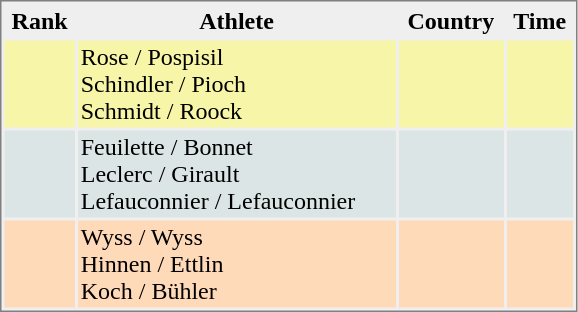<table style="border-style:solid;border-width:1px;border-color:#808080;background-color:#EFEFEF" cellspacing="2" cellpadding="2" width="385px">
<tr bgcolor="#EFEFEF">
<th>Rank</th>
<th>Athlete</th>
<th>Country</th>
<th>Time</th>
</tr>
<tr bgcolor="#F7F6A8" >
<td align=center></td>
<td>Rose / Pospisil<br>Schindler / Pioch<br>Schmidt / Roock</td>
<td></td>
<td align="right"></td>
</tr>
<tr bgcolor="#DCE5E5">
<td align=center></td>
<td>Feuilette / Bonnet<br>Leclerc / Girault<br>Lefauconnier / Lefauconnier</td>
<td></td>
<td align="right"></td>
</tr>
<tr bgcolor="#FFDAB9">
<td align=center></td>
<td>Wyss / Wyss<br>Hinnen / Ettlin<br>Koch / Bühler</td>
<td></td>
<td align="right"></td>
</tr>
</table>
